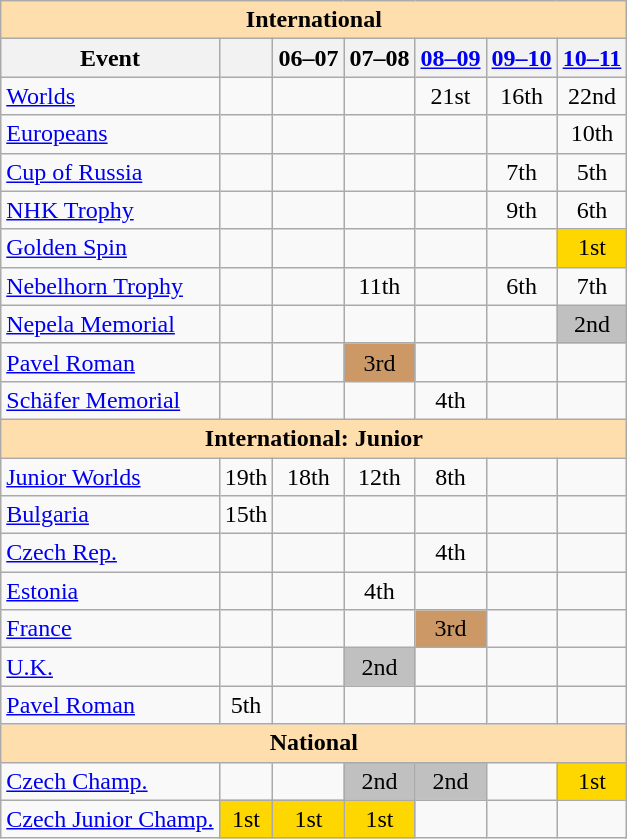<table class="wikitable" style="text-align:center">
<tr>
<th style="background-color: #ffdead; " colspan=7 align=center>International</th>
</tr>
<tr>
<th>Event</th>
<th></th>
<th>06–07</th>
<th>07–08</th>
<th><a href='#'>08–09</a></th>
<th><a href='#'>09–10</a></th>
<th><a href='#'>10–11</a></th>
</tr>
<tr>
<td align=left><a href='#'>Worlds</a></td>
<td></td>
<td></td>
<td></td>
<td>21st</td>
<td>16th</td>
<td>22nd</td>
</tr>
<tr>
<td align=left><a href='#'>Europeans</a></td>
<td></td>
<td></td>
<td></td>
<td></td>
<td></td>
<td>10th</td>
</tr>
<tr>
<td align=left> <a href='#'>Cup of Russia</a></td>
<td></td>
<td></td>
<td></td>
<td></td>
<td>7th</td>
<td>5th</td>
</tr>
<tr>
<td align=left> <a href='#'>NHK Trophy</a></td>
<td></td>
<td></td>
<td></td>
<td></td>
<td>9th</td>
<td>6th</td>
</tr>
<tr>
<td align=left><a href='#'>Golden Spin</a></td>
<td></td>
<td></td>
<td></td>
<td></td>
<td></td>
<td bgcolor=gold>1st</td>
</tr>
<tr>
<td align=left><a href='#'>Nebelhorn Trophy</a></td>
<td></td>
<td></td>
<td>11th</td>
<td></td>
<td>6th</td>
<td>7th</td>
</tr>
<tr>
<td align=left><a href='#'>Nepela Memorial</a></td>
<td></td>
<td></td>
<td></td>
<td></td>
<td></td>
<td bgcolor=silver>2nd</td>
</tr>
<tr>
<td align=left><a href='#'>Pavel Roman</a></td>
<td></td>
<td></td>
<td bgcolor=cc9966>3rd</td>
<td></td>
<td></td>
<td></td>
</tr>
<tr>
<td align=left><a href='#'>Schäfer Memorial</a></td>
<td></td>
<td></td>
<td></td>
<td>4th</td>
<td></td>
<td></td>
</tr>
<tr>
<th style="background-color: #ffdead; " colspan=7 align=center>International: Junior</th>
</tr>
<tr>
<td align=left><a href='#'>Junior Worlds</a></td>
<td>19th</td>
<td>18th</td>
<td>12th</td>
<td>8th</td>
<td></td>
<td></td>
</tr>
<tr>
<td align=left> <a href='#'>Bulgaria</a></td>
<td>15th</td>
<td></td>
<td></td>
<td></td>
<td></td>
<td></td>
</tr>
<tr>
<td align=left> <a href='#'>Czech Rep.</a></td>
<td></td>
<td></td>
<td></td>
<td>4th</td>
<td></td>
<td></td>
</tr>
<tr>
<td align=left> <a href='#'>Estonia</a></td>
<td></td>
<td></td>
<td>4th</td>
<td></td>
<td></td>
<td></td>
</tr>
<tr>
<td align=left> <a href='#'>France</a></td>
<td></td>
<td></td>
<td></td>
<td bgcolor=cc9966>3rd</td>
<td></td>
<td></td>
</tr>
<tr>
<td align=left> <a href='#'>U.K.</a></td>
<td></td>
<td></td>
<td bgcolor=silver>2nd</td>
<td></td>
<td></td>
<td></td>
</tr>
<tr>
<td align=left><a href='#'>Pavel Roman</a></td>
<td>5th</td>
<td></td>
<td></td>
<td></td>
<td></td>
<td></td>
</tr>
<tr>
<th style="background-color: #ffdead; " colspan=7 align=center>National</th>
</tr>
<tr>
<td align=left><a href='#'>Czech Champ.</a></td>
<td></td>
<td></td>
<td bgcolor=silver>2nd</td>
<td bgcolor=silver>2nd</td>
<td></td>
<td bgcolor=gold>1st</td>
</tr>
<tr>
<td align=left><a href='#'>Czech Junior Champ.</a></td>
<td bgcolor=gold>1st</td>
<td bgcolor=gold>1st</td>
<td bgcolor=gold>1st</td>
<td></td>
<td></td>
<td></td>
</tr>
</table>
